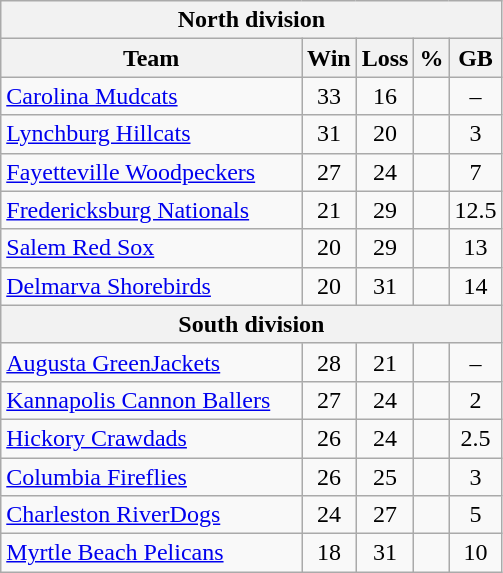<table class="wikitable">
<tr>
<th colspan="5">North division</th>
</tr>
<tr>
<th width="60%">Team</th>
<th>Win</th>
<th>Loss</th>
<th>%</th>
<th>GB</th>
</tr>
<tr align=center>
<td align=left><a href='#'>Carolina Mudcats</a></td>
<td>33</td>
<td>16</td>
<td></td>
<td>–</td>
</tr>
<tr align=center>
<td align=left><a href='#'>Lynchburg Hillcats</a></td>
<td>31</td>
<td>20</td>
<td></td>
<td>3</td>
</tr>
<tr align=center>
<td align=left><a href='#'>Fayetteville Woodpeckers</a></td>
<td>27</td>
<td>24</td>
<td></td>
<td>7</td>
</tr>
<tr align=center>
<td align=left><a href='#'>Fredericksburg Nationals</a></td>
<td>21</td>
<td>29</td>
<td></td>
<td>12.5</td>
</tr>
<tr align=center>
<td align=left><a href='#'>Salem Red Sox</a></td>
<td>20</td>
<td>29</td>
<td></td>
<td>13</td>
</tr>
<tr align=center>
<td align=left><a href='#'>Delmarva Shorebirds</a></td>
<td>20</td>
<td>31</td>
<td></td>
<td>14</td>
</tr>
<tr>
<th colspan="5">South division</th>
</tr>
<tr align=center>
<td align=left><a href='#'>Augusta GreenJackets</a></td>
<td>28</td>
<td>21</td>
<td></td>
<td>–</td>
</tr>
<tr align=center>
<td align=left><a href='#'>Kannapolis Cannon Ballers</a></td>
<td>27</td>
<td>24</td>
<td></td>
<td>2</td>
</tr>
<tr align=center>
<td align=left><a href='#'>Hickory Crawdads</a></td>
<td>26</td>
<td>24</td>
<td></td>
<td>2.5</td>
</tr>
<tr align=center>
<td align=left><a href='#'>Columbia Fireflies</a></td>
<td>26</td>
<td>25</td>
<td></td>
<td>3</td>
</tr>
<tr align=center>
<td align=left><a href='#'>Charleston RiverDogs</a></td>
<td>24</td>
<td>27</td>
<td></td>
<td>5</td>
</tr>
<tr align=center>
<td align=left><a href='#'>Myrtle Beach Pelicans</a></td>
<td>18</td>
<td>31</td>
<td></td>
<td>10</td>
</tr>
</table>
